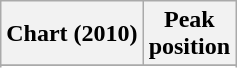<table class="wikitable sortable plainrowheaders">
<tr>
<th>Chart (2010)</th>
<th>Peak<br>position</th>
</tr>
<tr>
</tr>
<tr>
</tr>
</table>
